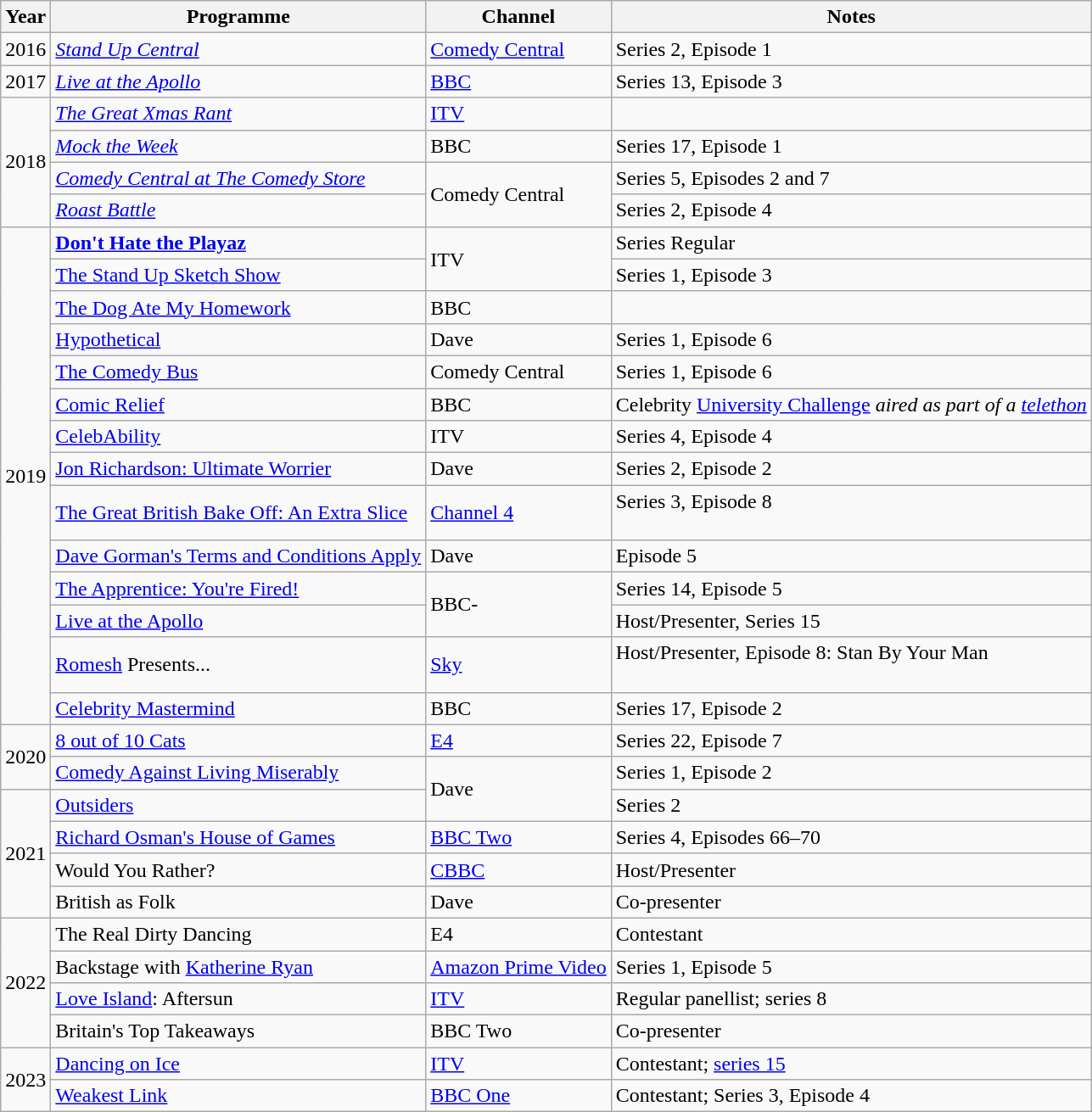<table class="wikitable">
<tr>
<th>Year</th>
<th>Programme</th>
<th>Channel</th>
<th>Notes</th>
</tr>
<tr>
<td>2016</td>
<td><em><a href='#'>Stand Up Central</a></em></td>
<td><a href='#'>Comedy Central</a></td>
<td>Series 2, Episode 1</td>
</tr>
<tr>
<td>2017</td>
<td><em><a href='#'>Live at the Apollo</a></em></td>
<td><a href='#'>BBC</a></td>
<td>Series 13, Episode 3</td>
</tr>
<tr>
<td rowspan="4">2018</td>
<td><em><a href='#'>The Great Xmas Rant</a></em></td>
<td><a href='#'>ITV</a></td>
<td></td>
</tr>
<tr>
<td><em><a href='#'>Mock the Week</a></em></td>
<td>BBC</td>
<td>Series 17, Episode 1</td>
</tr>
<tr>
<td><em><a href='#'>Comedy Central at The Comedy Store</a></em></td>
<td rowspan="2">Comedy Central</td>
<td>Series 5, Episodes 2 and 7</td>
</tr>
<tr>
<td><em><a href='#'>Roast Battle</a></em></td>
<td>Series 2, Episode 4</td>
</tr>
<tr>
<td rowspan="14">2019</td>
<td><strong><a href='#'>Don't Hate the Playaz</a><em></td>
<td rowspan="2">ITV</td>
<td>Series Regular</td>
</tr>
<tr>
<td></em><a href='#'>The Stand Up Sketch Show</a><em></td>
<td>Series 1, Episode 3</td>
</tr>
<tr>
<td></em><a href='#'>The Dog Ate My Homework</a><em></td>
<td>BBC</td>
<td></td>
</tr>
<tr>
<td></em><a href='#'>Hypothetical</a><em></td>
<td>Dave</td>
<td>Series 1, Episode 6</td>
</tr>
<tr>
<td></em><a href='#'>The Comedy Bus</a><em></td>
<td>Comedy Central</td>
<td>Series 1, Episode 6</td>
</tr>
<tr>
<td></em><a href='#'>Comic Relief</a><em></td>
<td>BBC</td>
<td></em>Celebrity <a href='#'>University Challenge</a><em> aired as part of a <a href='#'>telethon</a></td>
</tr>
<tr>
<td></em><a href='#'>CelebAbility</a><em></td>
<td>ITV</td>
<td>Series 4, Episode 4</td>
</tr>
<tr>
<td></em><a href='#'>Jon Richardson: Ultimate Worrier</a><em></td>
<td>Dave</td>
<td>Series 2, Episode 2</td>
</tr>
<tr>
<td></em><a href='#'>The Great British Bake Off: An Extra Slice</a><em></td>
<td><a href='#'>Channel 4</a></td>
<td>Series 3, Episode 8<br><br></td>
</tr>
<tr>
<td></em><a href='#'>Dave Gorman's Terms and Conditions Apply</a><em></td>
<td>Dave</td>
<td>Episode 5</td>
</tr>
<tr>
<td></em><a href='#'>The Apprentice: You're Fired!</a><em></td>
<td rowspan="2">BBC-</td>
<td>Series 14, Episode 5</td>
</tr>
<tr>
<td></em><a href='#'>Live at the Apollo</a><em></td>
<td>Host/Presenter, Series 15</td>
</tr>
<tr>
<td></em><a href='#'>Romesh</a> Presents...<em></td>
<td><a href='#'>Sky</a></td>
<td>Host/Presenter, Episode 8: Stan By Your Man<br><br></td>
</tr>
<tr>
<td></em><a href='#'>Celebrity Mastermind</a><em></td>
<td>BBC</td>
<td>Series 17, Episode 2</td>
</tr>
<tr>
<td rowspan="2">2020</td>
<td></em><a href='#'>8 out of 10 Cats</a><em></td>
<td><a href='#'>E4</a></td>
<td>Series 22, Episode 7</td>
</tr>
<tr>
<td></em><a href='#'>Comedy Against Living Miserably</a><em></td>
<td rowspan="2">Dave</td>
<td>Series 1, Episode 2</td>
</tr>
<tr>
<td rowspan="4">2021</td>
<td></em><a href='#'>Outsiders</a><em></td>
<td>Series 2</td>
</tr>
<tr>
<td></em><a href='#'>Richard Osman's House of Games</a><em></td>
<td><a href='#'>BBC Two</a></td>
<td>Series 4, Episodes 66–70</td>
</tr>
<tr>
<td></em>Would You Rather?<em></td>
<td><a href='#'>CBBC</a></td>
<td>Host/Presenter</td>
</tr>
<tr>
<td></em>British as Folk<em></td>
<td>Dave</td>
<td>Co-presenter</td>
</tr>
<tr>
<td rowspan="4">2022</td>
<td></em>The Real Dirty Dancing<em></td>
<td>E4</td>
<td>Contestant</td>
</tr>
<tr>
<td></em>Backstage with <a href='#'>Katherine Ryan</a><em></td>
<td><a href='#'>Amazon Prime Video</a></td>
<td>Series 1, Episode 5</td>
</tr>
<tr>
<td></em><a href='#'>Love Island</a>: Aftersun<em></td>
<td><a href='#'>ITV</a></td>
<td>Regular panellist; series 8</td>
</tr>
<tr>
<td></em>Britain's Top Takeaways<em></td>
<td>BBC Two</td>
<td>Co-presenter</td>
</tr>
<tr>
<td rowspan="2">2023</td>
<td></em><a href='#'>Dancing on Ice</a><em></td>
<td><a href='#'>ITV</a></td>
<td>Contestant; <a href='#'>series 15</a></td>
</tr>
<tr>
<td></em><a href='#'>Weakest Link</a><em></td>
<td><a href='#'>BBC One</a></td>
<td>Contestant; Series 3, Episode 4 </td>
</tr>
</table>
